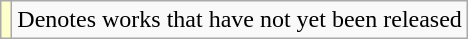<table class="wikitable">
<tr>
<td style="background:#FFFFCC;"></td>
<td>Denotes works that have not yet been released</td>
</tr>
</table>
